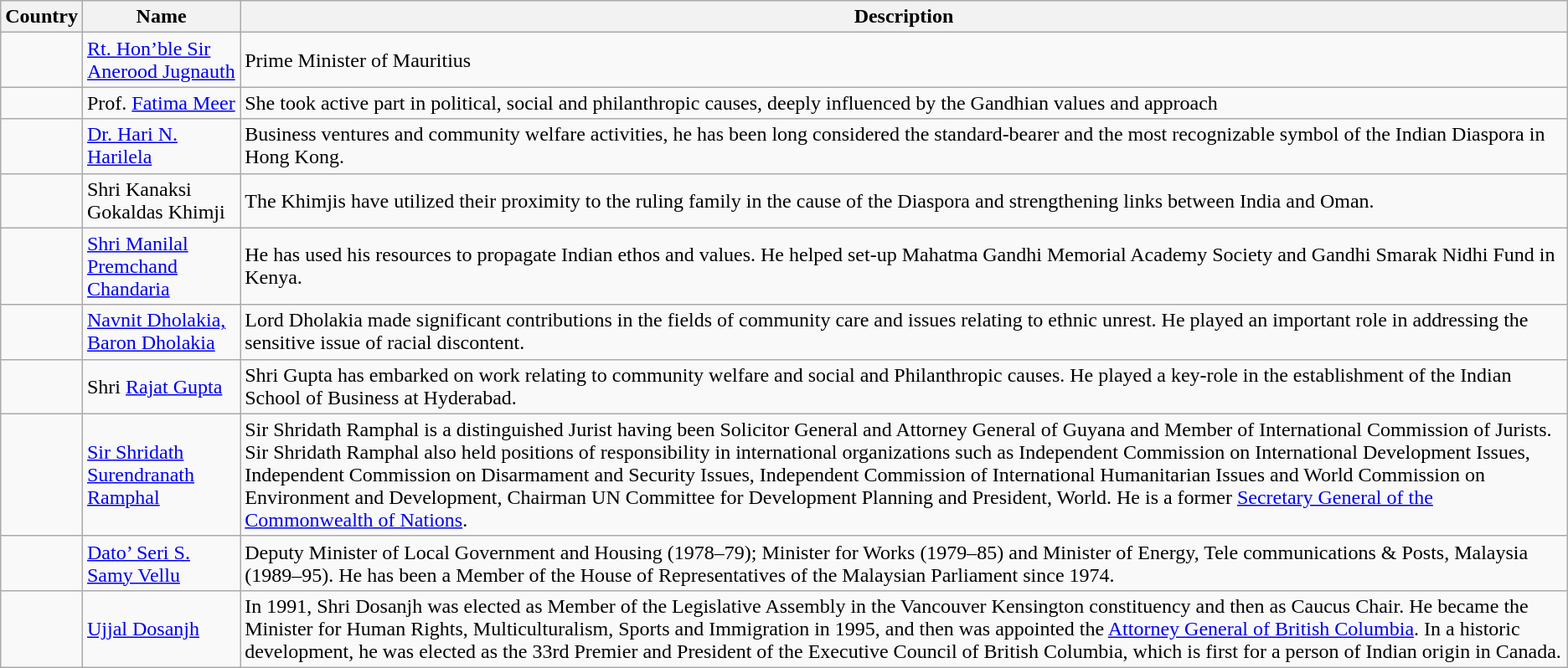<table class="wikitable">
<tr>
<th>Country</th>
<th>Name</th>
<th>Description</th>
</tr>
<tr>
<td></td>
<td><a href='#'>Rt. Hon’ble Sir Anerood Jugnauth</a></td>
<td>Prime Minister of Mauritius</td>
</tr>
<tr>
<td></td>
<td>Prof. <a href='#'>Fatima Meer</a></td>
<td>She took active part in political, social and philanthropic causes, deeply influenced by the Gandhian values and approach</td>
</tr>
<tr>
<td></td>
<td><a href='#'>Dr. Hari N. Harilela</a></td>
<td>Business ventures and community welfare activities, he has been long considered the standard-bearer and the most recognizable symbol of the Indian Diaspora in Hong Kong.</td>
</tr>
<tr>
<td></td>
<td>Shri Kanaksi Gokaldas Khimji</td>
<td>The Khimjis have utilized their proximity to the ruling family in the cause of the Diaspora and strengthening links between India and Oman.</td>
</tr>
<tr>
<td></td>
<td><a href='#'>Shri Manilal Premchand Chandaria</a></td>
<td>He has used his resources to propagate Indian ethos and values. He helped set-up Mahatma Gandhi Memorial Academy Society and Gandhi Smarak Nidhi Fund in Kenya.</td>
</tr>
<tr>
<td></td>
<td><a href='#'>Navnit Dholakia, Baron Dholakia</a></td>
<td>Lord Dholakia made significant contributions in the fields of community care and issues relating to ethnic unrest. He played an  important role in addressing the sensitive issue of racial discontent.</td>
</tr>
<tr>
<td></td>
<td>Shri <a href='#'>Rajat Gupta</a></td>
<td>Shri Gupta has embarked on work relating to community welfare and social and Philanthropic causes. He played a key-role in the establishment of the Indian School of Business at Hyderabad.</td>
</tr>
<tr>
<td></td>
<td><a href='#'>Sir Shridath Surendranath Ramphal</a></td>
<td>Sir Shridath Ramphal is a distinguished Jurist having been Solicitor General and Attorney General of Guyana and Member of International Commission of Jurists. Sir Shridath Ramphal also held positions of responsibility in international organizations such as Independent Commission on International Development Issues, Independent Commission on Disarmament and Security Issues, Independent Commission of International Humanitarian Issues and World Commission on Environment and Development, Chairman UN Committee for Development Planning and President, World. He is a former <a href='#'>Secretary General of the Commonwealth of Nations</a>.</td>
</tr>
<tr>
<td></td>
<td><a href='#'>Dato’ Seri S. Samy Vellu</a></td>
<td>Deputy Minister of Local Government and Housing (1978–79); Minister for Works (1979–85) and Minister of Energy,  Tele communications & Posts, Malaysia (1989–95). He has been a Member of the House of Representatives of the Malaysian Parliament since 1974.</td>
</tr>
<tr>
<td></td>
<td><a href='#'>Ujjal Dosanjh</a></td>
<td>In 1991, Shri Dosanjh was elected as Member of the Legislative Assembly in the Vancouver Kensington constituency and then as Caucus Chair. He became the Minister for Human Rights, Multiculturalism, Sports and Immigration in 1995, and then was appointed the <a href='#'>Attorney General of British Columbia</a>. In a historic development, he was elected as the 33rd Premier and President of the Executive Council of British Columbia, which is first for a person of Indian origin in Canada.</td>
</tr>
</table>
